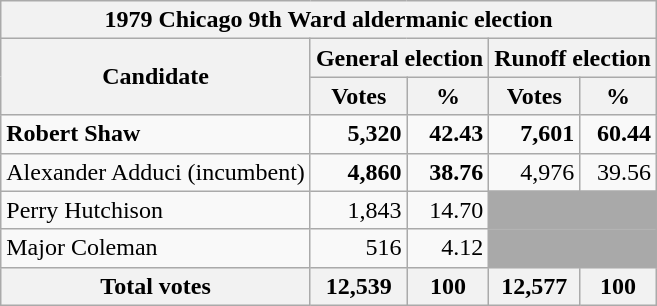<table class=wikitable>
<tr>
<th colspan=5>1979 Chicago 9th Ward aldermanic election</th>
</tr>
<tr>
<th colspan=1 rowspan=2>Candidate</th>
<th colspan=2><strong>General election</strong></th>
<th colspan=2><strong>Runoff election</strong></th>
</tr>
<tr>
<th>Votes</th>
<th>%</th>
<th>Votes</th>
<th>%</th>
</tr>
<tr>
<td><strong>Robert Shaw</strong></td>
<td align="right"><strong>5,320</strong></td>
<td align="right"><strong>42.43</strong></td>
<td align="right"><strong>7,601</strong></td>
<td align="right"><strong>60.44</strong></td>
</tr>
<tr>
<td>Alexander Adduci (incumbent)</td>
<td align="right"><strong>4,860</strong></td>
<td align="right"><strong>38.76</strong></td>
<td align="right">4,976</td>
<td align="right">39.56</td>
</tr>
<tr>
<td>Perry Hutchison</td>
<td align="right">1,843</td>
<td align="right">14.70</td>
<td colspan=2 bgcolor=darkgray></td>
</tr>
<tr>
<td>Major Coleman</td>
<td align="right">516</td>
<td align="right">4.12</td>
<td colspan=2 bgcolor=darkgray></td>
</tr>
<tr>
<th>Total votes</th>
<th>12,539</th>
<th>100</th>
<th>12,577</th>
<th>100</th>
</tr>
</table>
